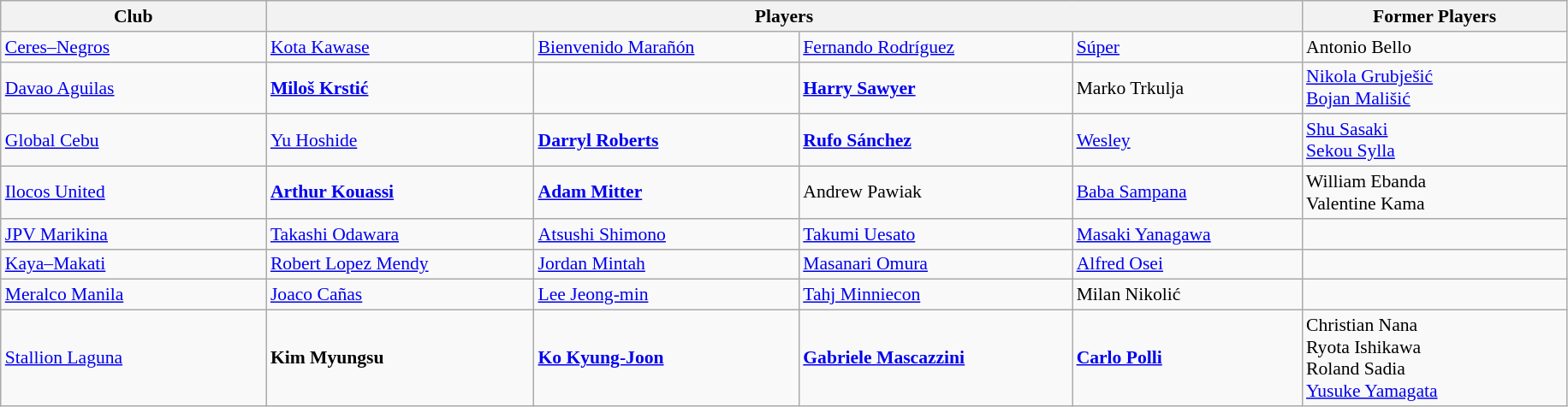<table class="wikitable" style="font-size:90%;">
<tr>
<th style="width:200px;">Club</th>
<th colspan=4 style="width:800px;">Players</th>
<th style="width:200px;">Former Players</th>
</tr>
<tr>
<td><a href='#'>Ceres–Negros</a></td>
<td> <a href='#'>Kota Kawase</a></td>
<td> <a href='#'>Bienvenido Marañón</a></td>
<td> <a href='#'>Fernando Rodríguez</a></td>
<td> <a href='#'>Súper</a></td>
<td> Antonio Bello</td>
</tr>
<tr>
<td><a href='#'>Davao Aguilas</a></td>
<td> <strong><a href='#'>Miloš Krstić</a></strong></td>
<td></td>
<td> <strong><a href='#'>Harry Sawyer</a></strong></td>
<td> Marko Trkulja</td>
<td> <a href='#'>Nikola Grubješić</a><br> <a href='#'>Bojan Mališić</a></td>
</tr>
<tr>
<td><a href='#'>Global Cebu</a> </td>
<td> <a href='#'>Yu Hoshide</a></td>
<td> <strong><a href='#'>Darryl Roberts</a></strong></td>
<td> <strong><a href='#'>Rufo Sánchez</a></strong></td>
<td> <a href='#'>Wesley</a></td>
<td> <a href='#'>Shu Sasaki</a> <br>  <a href='#'>Sekou Sylla</a></td>
</tr>
<tr>
<td><a href='#'>Ilocos United</a></td>
<td> <strong><a href='#'>Arthur Kouassi</a></strong></td>
<td> <strong><a href='#'>Adam Mitter</a></strong></td>
<td> Andrew Pawiak</td>
<td> <a href='#'>Baba Sampana</a></td>
<td> William Ebanda<br>  Valentine Kama</td>
</tr>
<tr>
<td><a href='#'>JPV Marikina</a></td>
<td> <a href='#'>Takashi Odawara</a></td>
<td> <a href='#'>Atsushi Shimono</a></td>
<td> <a href='#'>Takumi Uesato</a></td>
<td> <a href='#'>Masaki Yanagawa</a></td>
<td></td>
</tr>
<tr>
<td><a href='#'>Kaya–Makati</a></td>
<td> <a href='#'>Robert Lopez Mendy</a></td>
<td> <a href='#'>Jordan Mintah</a></td>
<td> <a href='#'>Masanari Omura</a></td>
<td> <a href='#'>Alfred Osei</a></td>
<td></td>
</tr>
<tr>
<td><a href='#'>Meralco Manila</a></td>
<td> <a href='#'>Joaco Cañas</a></td>
<td> <a href='#'>Lee Jeong-min</a></td>
<td> <a href='#'>Tahj Minniecon</a></td>
<td> Milan Nikolić</td>
<td></td>
</tr>
<tr>
<td><a href='#'>Stallion Laguna</a></td>
<td> <strong>Kim Myungsu</strong></td>
<td> <strong><a href='#'>Ko Kyung-Joon</a></strong></td>
<td> <strong><a href='#'>Gabriele Mascazzini</a></strong></td>
<td> <strong><a href='#'>Carlo Polli</a></strong></td>
<td> Christian Nana<br>  Ryota Ishikawa <br>  Roland Sadia <br>  <a href='#'>Yusuke Yamagata</a></td>
</tr>
</table>
